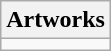<table class="wikitable collapsible collapsed">
<tr>
<th>Artworks</th>
</tr>
<tr>
<td></td>
</tr>
</table>
